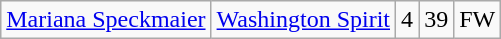<table class="wikitable" style="text-align:center;">
<tr>
<td> <a href='#'>Mariana Speckmaier</a></td>
<td><a href='#'>Washington Spirit</a></td>
<td>4</td>
<td>39</td>
<td>FW</td>
</tr>
</table>
